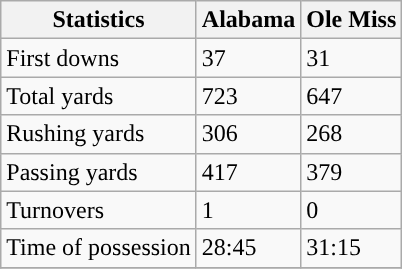<table class="wikitable" style="float: left;">
<tr>
<th>Statistics</th>
<th>Alabama</th>
<th>Ole Miss</th>
</tr>
<tr>
<td>First downs</td>
<td>37</td>
<td>31</td>
</tr>
<tr>
<td>Total yards</td>
<td>723</td>
<td>647</td>
</tr>
<tr>
<td>Rushing yards</td>
<td>306</td>
<td>268</td>
</tr>
<tr>
<td>Passing yards</td>
<td>417</td>
<td>379</td>
</tr>
<tr>
<td>Turnovers</td>
<td>1</td>
<td>0</td>
</tr>
<tr>
<td>Time of possession</td>
<td>28:45</td>
<td>31:15</td>
</tr>
<tr>
</tr>
</table>
